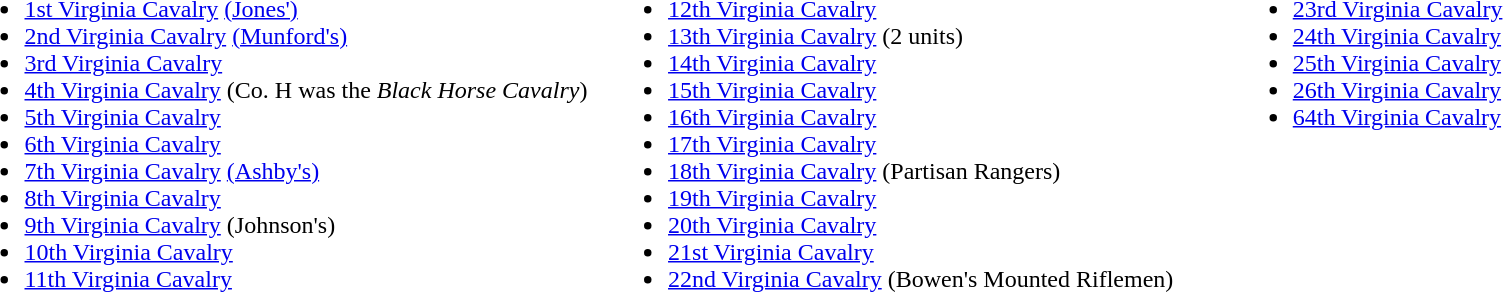<table width=100% |>
<tr>
<td width=34%><br><ul><li><a href='#'>1st Virginia Cavalry</a> <a href='#'>(Jones')</a></li><li><a href='#'>2nd Virginia Cavalry</a> <a href='#'>(Munford's)</a></li><li><a href='#'>3rd Virginia Cavalry</a></li><li><a href='#'>4th Virginia Cavalry</a> (Co. H was the <em>Black Horse Cavalry</em>)</li><li><a href='#'>5th Virginia Cavalry</a></li><li><a href='#'>6th Virginia Cavalry</a></li><li><a href='#'>7th Virginia Cavalry</a> <a href='#'>(Ashby's)</a></li><li><a href='#'>8th Virginia Cavalry</a></li><li><a href='#'>9th Virginia Cavalry</a> (Johnson's)</li><li><a href='#'>10th Virginia Cavalry</a></li><li><a href='#'>11th Virginia Cavalry</a></li></ul></td>
<td width=33% valign="top"><br><ul><li><a href='#'>12th Virginia Cavalry</a></li><li><a href='#'>13th Virginia Cavalry</a> (2 units)</li><li><a href='#'>14th Virginia Cavalry</a></li><li><a href='#'>15th Virginia Cavalry</a></li><li><a href='#'>16th Virginia Cavalry</a></li><li><a href='#'>17th Virginia Cavalry</a></li><li><a href='#'>18th Virginia Cavalry</a> (Partisan Rangers)</li><li><a href='#'>19th Virginia Cavalry</a></li><li><a href='#'>20th Virginia Cavalry</a></li><li><a href='#'>21st Virginia Cavalry</a></li><li><a href='#'>22nd Virginia Cavalry</a> (Bowen's Mounted Riflemen)</li></ul></td>
<td width=33% valign="top"><br><ul><li><a href='#'>23rd Virginia Cavalry</a></li><li><a href='#'>24th Virginia Cavalry</a></li><li><a href='#'>25th Virginia Cavalry</a></li><li><a href='#'>26th Virginia Cavalry</a></li><li><a href='#'>64th Virginia Cavalry</a></li></ul></td>
</tr>
</table>
